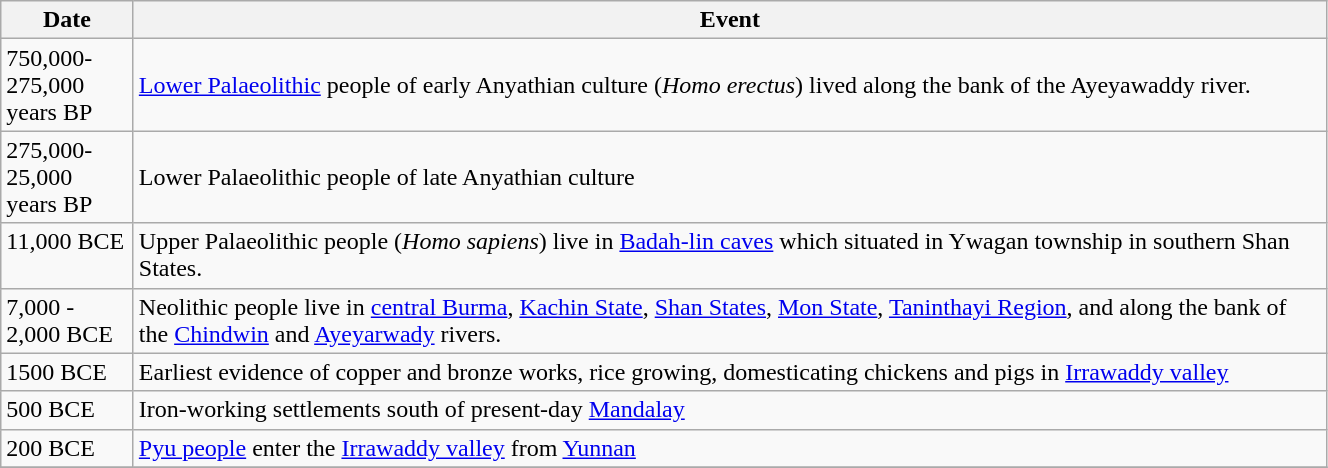<table class="wikitable" width="70%">
<tr>
<th style="width:10%">Date</th>
<th>Event</th>
</tr>
<tr>
<td valign="top">750,000- 275,000 years BP</td>
<td><a href='#'>Lower Palaeolithic</a> people of early Anyathian culture (<em>Homo erectus</em>) lived along the bank of the Ayeyawaddy river.</td>
</tr>
<tr>
<td valign="top">275,000-25,000 years BP</td>
<td>Lower Palaeolithic people of late Anyathian culture</td>
</tr>
<tr>
<td valign="top">11,000 BCE</td>
<td>Upper Palaeolithic people (<em>Homo sapiens</em>) live in <a href='#'>Badah-lin caves</a> which situated in Ywagan township in southern Shan States.</td>
</tr>
<tr>
<td valign="top">7,000 - 2,000 BCE</td>
<td>Neolithic people live in <a href='#'>central Burma</a>, <a href='#'>Kachin State</a>, <a href='#'>Shan States</a>, <a href='#'>Mon State</a>, <a href='#'>Taninthayi Region</a>, and along the bank of the <a href='#'>Chindwin</a> and <a href='#'>Ayeyarwady</a> rivers.</td>
</tr>
<tr>
<td valign="top">1500 BCE</td>
<td>Earliest evidence of copper and bronze works, rice growing, domesticating chickens and pigs in <a href='#'>Irrawaddy valley</a></td>
</tr>
<tr>
<td valign="top">500 BCE</td>
<td>Iron-working settlements south of present-day <a href='#'>Mandalay</a></td>
</tr>
<tr>
<td valign="top">200 BCE</td>
<td><a href='#'>Pyu people</a> enter the <a href='#'>Irrawaddy valley</a> from <a href='#'>Yunnan</a></td>
</tr>
<tr>
</tr>
</table>
